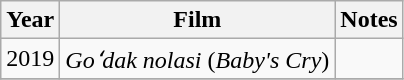<table class="wikitable sortable">
<tr>
<th>Year</th>
<th>Film</th>
<th class = "unsortable">Notes</th>
</tr>
<tr>
<td rowspan=1>2019</td>
<td><em>Goʻdak nolasi</em> (<em>Baby's Cry</em>)</td>
<td></td>
</tr>
<tr>
</tr>
</table>
